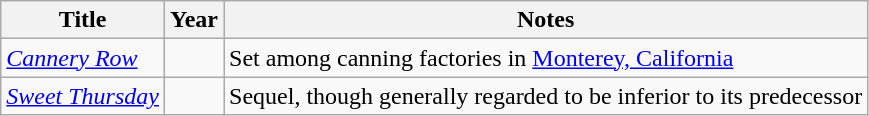<table class="wikitable plainrowheaders sortable">
<tr>
<th>Title</th>
<th>Year</th>
<th>Notes</th>
</tr>
<tr>
<td><em><a href='#'>Cannery Row</a></em></td>
<td></td>
<td>Set among canning factories in <a href='#'>Monterey, California</a></td>
</tr>
<tr>
<td><em><a href='#'>Sweet Thursday</a></em></td>
<td></td>
<td>Sequel, though generally regarded to be inferior to its predecessor</td>
</tr>
</table>
